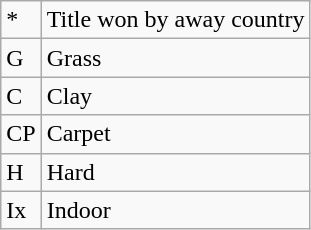<table class="wikitable">
<tr>
<td>*</td>
<td>Title won by away country</td>
</tr>
<tr>
<td>G</td>
<td>Grass</td>
</tr>
<tr>
<td>C</td>
<td>Clay</td>
</tr>
<tr>
<td>CP</td>
<td>Carpet</td>
</tr>
<tr>
<td>H</td>
<td>Hard</td>
</tr>
<tr>
<td>Ix</td>
<td>Indoor</td>
</tr>
</table>
